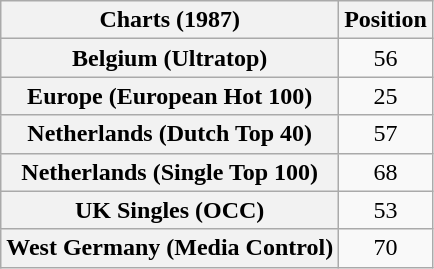<table class="wikitable sortable plainrowheaders" style="text-align:center">
<tr>
<th>Charts (1987)</th>
<th>Position</th>
</tr>
<tr>
<th scope="row">Belgium (Ultratop)</th>
<td>56</td>
</tr>
<tr>
<th scope="row">Europe (European Hot 100)</th>
<td>25</td>
</tr>
<tr>
<th scope="row">Netherlands (Dutch Top 40)</th>
<td>57</td>
</tr>
<tr>
<th scope="row">Netherlands (Single Top 100)</th>
<td>68</td>
</tr>
<tr>
<th scope="row">UK Singles (OCC)</th>
<td>53</td>
</tr>
<tr>
<th scope="row">West Germany (Media Control)</th>
<td>70</td>
</tr>
</table>
